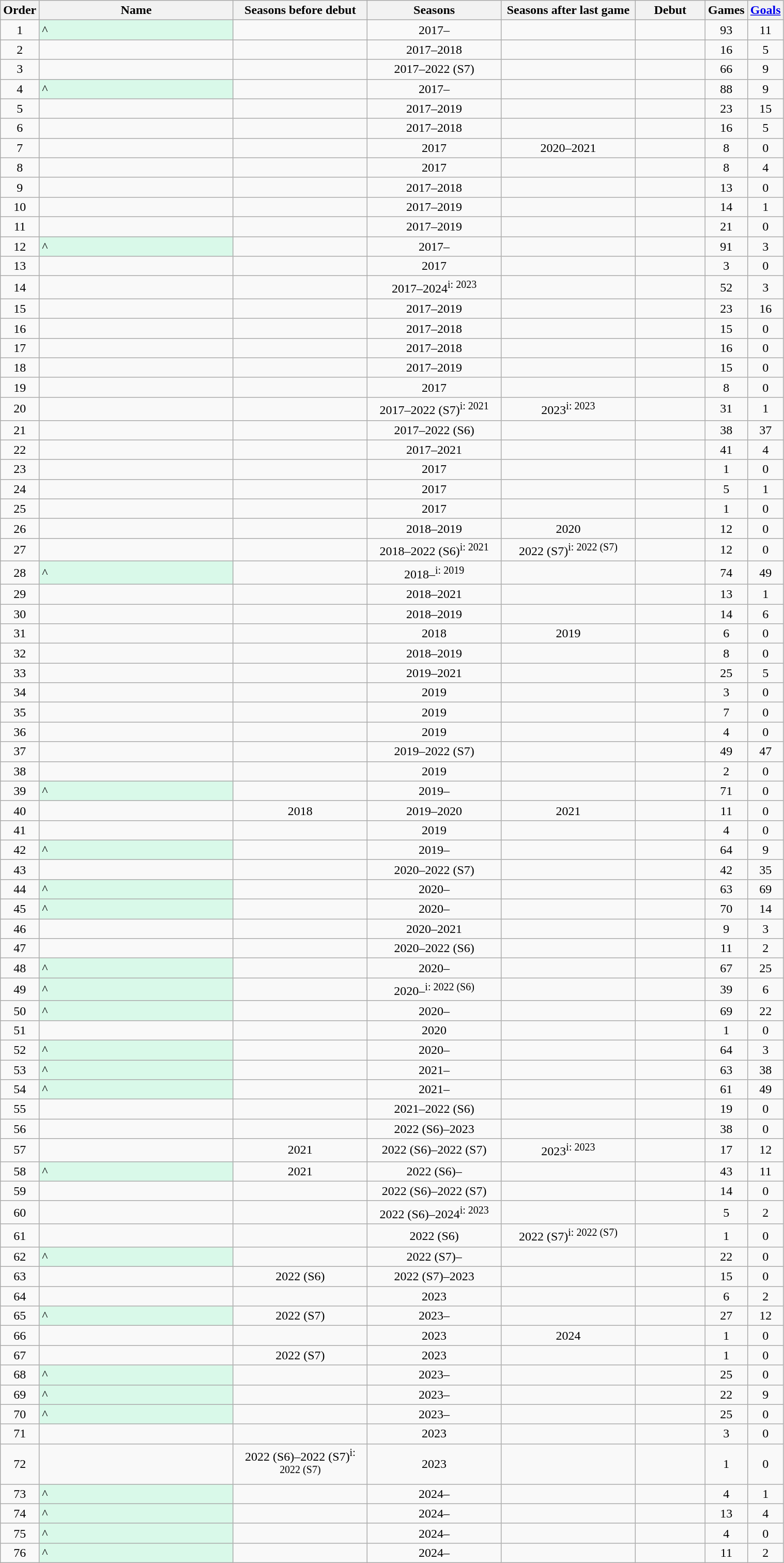<table class="wikitable sortable" style="text-align:center; width:80%;">
<tr>
<th style="width=10%">Order</th>
<th style="width:30%">Name</th>
<th style="width:20%">Seasons before debut</th>
<th style="width:20%">Seasons</th>
<th style="width:20%">Seasons after last game</th>
<th style="width:15%">Debut</th>
<th style="width:10%">Games</th>
<th style="width:10%"><a href='#'>Goals</a></th>
</tr>
<tr>
<td>1</td>
<td style="text-align:left; background:#d9f9e9">^</td>
<td></td>
<td>2017–</td>
<td></td>
<td></td>
<td>93</td>
<td>11</td>
</tr>
<tr>
<td>2</td>
<td style="text-align:left"></td>
<td></td>
<td>2017–2018</td>
<td></td>
<td></td>
<td>16</td>
<td>5</td>
</tr>
<tr>
<td>3</td>
<td style="text-align:left"></td>
<td></td>
<td>2017–2022 (S7)</td>
<td></td>
<td></td>
<td>66</td>
<td>9</td>
</tr>
<tr>
<td>4</td>
<td style="text-align:left; background:#d9f9e9">^</td>
<td></td>
<td>2017–</td>
<td></td>
<td></td>
<td>88</td>
<td>9</td>
</tr>
<tr>
<td>5</td>
<td style="text-align:left"></td>
<td></td>
<td>2017–2019</td>
<td></td>
<td></td>
<td>23</td>
<td>15</td>
</tr>
<tr>
<td>6</td>
<td style="text-align:left"></td>
<td></td>
<td>2017–2018</td>
<td></td>
<td></td>
<td>16</td>
<td>5</td>
</tr>
<tr>
<td>7</td>
<td style="text-align:left"></td>
<td></td>
<td>2017</td>
<td>2020–2021</td>
<td></td>
<td>8</td>
<td>0</td>
</tr>
<tr>
<td>8</td>
<td style="text-align:left"></td>
<td></td>
<td>2017</td>
<td></td>
<td></td>
<td>8</td>
<td>4</td>
</tr>
<tr>
<td>9</td>
<td style="text-align:left"></td>
<td></td>
<td>2017–2018</td>
<td></td>
<td></td>
<td>13</td>
<td>0</td>
</tr>
<tr>
<td>10</td>
<td style="text-align:left"></td>
<td></td>
<td>2017–2019</td>
<td></td>
<td></td>
<td>14</td>
<td>1</td>
</tr>
<tr>
<td>11</td>
<td style="text-align:left"></td>
<td></td>
<td>2017–2019</td>
<td></td>
<td></td>
<td>21</td>
<td>0</td>
</tr>
<tr>
<td>12</td>
<td style="text-align:left; background:#d9f9e9">^</td>
<td></td>
<td>2017–</td>
<td></td>
<td></td>
<td>91</td>
<td>3</td>
</tr>
<tr>
<td>13</td>
<td style="text-align:left"></td>
<td></td>
<td>2017</td>
<td></td>
<td></td>
<td>3</td>
<td>0</td>
</tr>
<tr>
<td>14</td>
<td style="text-align:left"></td>
<td></td>
<td>2017–2024<sup>i: 2023</sup></td>
<td></td>
<td></td>
<td>52</td>
<td>3</td>
</tr>
<tr>
<td>15</td>
<td style="text-align:left"></td>
<td></td>
<td>2017–2019</td>
<td></td>
<td></td>
<td>23</td>
<td>16</td>
</tr>
<tr>
<td>16</td>
<td style="text-align:left"></td>
<td></td>
<td>2017–2018</td>
<td></td>
<td></td>
<td>15</td>
<td>0</td>
</tr>
<tr>
<td>17</td>
<td style="text-align:left"></td>
<td></td>
<td>2017–2018</td>
<td></td>
<td></td>
<td>16</td>
<td>0</td>
</tr>
<tr>
<td>18</td>
<td style="text-align:left"></td>
<td></td>
<td>2017–2019</td>
<td></td>
<td></td>
<td>15</td>
<td>0</td>
</tr>
<tr>
<td>19</td>
<td style="text-align:left"></td>
<td></td>
<td>2017</td>
<td></td>
<td></td>
<td>8</td>
<td>0</td>
</tr>
<tr>
<td>20</td>
<td style="text-align:left"></td>
<td></td>
<td>2017–2022 (S7)<sup>i: 2021</sup></td>
<td>2023<sup>i: 2023</sup></td>
<td></td>
<td>31</td>
<td>1</td>
</tr>
<tr>
<td>21</td>
<td style="text-align:left"></td>
<td></td>
<td>2017–2022 (S6)</td>
<td></td>
<td></td>
<td>38</td>
<td>37</td>
</tr>
<tr>
<td>22</td>
<td style="text-align:left"></td>
<td></td>
<td>2017–2021</td>
<td></td>
<td></td>
<td>41</td>
<td>4</td>
</tr>
<tr>
<td>23</td>
<td style="text-align:left"></td>
<td></td>
<td>2017</td>
<td></td>
<td></td>
<td>1</td>
<td>0</td>
</tr>
<tr>
<td>24</td>
<td style="text-align:left"></td>
<td></td>
<td>2017</td>
<td></td>
<td></td>
<td>5</td>
<td>1</td>
</tr>
<tr>
<td>25</td>
<td style="text-align:left"></td>
<td></td>
<td>2017</td>
<td></td>
<td></td>
<td>1</td>
<td>0</td>
</tr>
<tr>
<td>26</td>
<td style="text-align:left"></td>
<td></td>
<td>2018–2019</td>
<td>2020</td>
<td></td>
<td>12</td>
<td>0</td>
</tr>
<tr>
<td>27</td>
<td style="text-align:left"></td>
<td></td>
<td>2018–2022 (S6)<sup>i: 2021</sup></td>
<td>2022 (S7)<sup>i: 2022 (S7)</sup></td>
<td></td>
<td>12</td>
<td>0</td>
</tr>
<tr>
<td>28</td>
<td style="text-align:left; background:#d9f9e9">^</td>
<td></td>
<td>2018–<sup>i: 2019</sup></td>
<td></td>
<td></td>
<td>74</td>
<td>49</td>
</tr>
<tr>
<td>29</td>
<td style="text-align:left"></td>
<td></td>
<td>2018–2021</td>
<td></td>
<td></td>
<td>13</td>
<td>1</td>
</tr>
<tr>
<td>30</td>
<td style="text-align:left"></td>
<td></td>
<td>2018–2019</td>
<td></td>
<td></td>
<td>14</td>
<td>6</td>
</tr>
<tr>
<td>31</td>
<td style="text-align:left"></td>
<td></td>
<td>2018</td>
<td>2019</td>
<td></td>
<td>6</td>
<td>0</td>
</tr>
<tr>
<td>32</td>
<td style="text-align:left"></td>
<td></td>
<td>2018–2019</td>
<td></td>
<td></td>
<td>8</td>
<td>0</td>
</tr>
<tr>
<td>33</td>
<td style="text-align:left"></td>
<td></td>
<td>2019–2021</td>
<td></td>
<td></td>
<td>25</td>
<td>5</td>
</tr>
<tr>
<td>34</td>
<td style="text-align:left"></td>
<td></td>
<td>2019</td>
<td></td>
<td></td>
<td>3</td>
<td>0</td>
</tr>
<tr>
<td>35</td>
<td style="text-align:left"></td>
<td></td>
<td>2019</td>
<td></td>
<td></td>
<td>7</td>
<td>0</td>
</tr>
<tr>
<td>36</td>
<td style="text-align:left"></td>
<td></td>
<td>2019</td>
<td></td>
<td></td>
<td>4</td>
<td>0</td>
</tr>
<tr>
<td>37</td>
<td style="text-align:left"></td>
<td></td>
<td>2019–2022 (S7)</td>
<td></td>
<td></td>
<td>49</td>
<td>47</td>
</tr>
<tr>
<td>38</td>
<td style="text-align:left"></td>
<td></td>
<td>2019</td>
<td></td>
<td></td>
<td>2</td>
<td>0</td>
</tr>
<tr>
<td>39</td>
<td style="text-align:left; background:#d9f9e9">^</td>
<td></td>
<td>2019–</td>
<td></td>
<td></td>
<td>71</td>
<td>0</td>
</tr>
<tr>
<td>40</td>
<td style="text-align:left"></td>
<td>2018</td>
<td>2019–2020</td>
<td>2021</td>
<td></td>
<td>11</td>
<td>0</td>
</tr>
<tr>
<td>41</td>
<td style="text-align:left"></td>
<td></td>
<td>2019</td>
<td></td>
<td></td>
<td>4</td>
<td>0</td>
</tr>
<tr>
<td>42</td>
<td style="text-align:left; background:#d9f9e9">^</td>
<td></td>
<td>2019–</td>
<td></td>
<td></td>
<td>64</td>
<td>9</td>
</tr>
<tr>
<td>43</td>
<td style="text-align:left"></td>
<td></td>
<td>2020–2022 (S7)</td>
<td></td>
<td></td>
<td>42</td>
<td>35</td>
</tr>
<tr>
<td>44</td>
<td style="text-align:left; background:#d9f9e9">^</td>
<td></td>
<td>2020–</td>
<td></td>
<td></td>
<td>63</td>
<td>69</td>
</tr>
<tr>
<td>45</td>
<td style="text-align:left; background:#d9f9e9">^</td>
<td></td>
<td>2020–</td>
<td></td>
<td></td>
<td>70</td>
<td>14</td>
</tr>
<tr>
<td>46</td>
<td style="text-align:left"></td>
<td></td>
<td>2020–2021</td>
<td></td>
<td></td>
<td>9</td>
<td>3</td>
</tr>
<tr>
<td>47</td>
<td style="text-align:left"></td>
<td></td>
<td>2020–2022 (S6)</td>
<td></td>
<td></td>
<td>11</td>
<td>2</td>
</tr>
<tr>
<td>48</td>
<td style="text-align:left; background:#d9f9e9">^</td>
<td></td>
<td>2020–</td>
<td></td>
<td></td>
<td>67</td>
<td>25</td>
</tr>
<tr>
<td>49</td>
<td style="text-align:left; background:#d9f9e9">^</td>
<td></td>
<td>2020–<sup>i: 2022 (S6)</sup></td>
<td></td>
<td></td>
<td>39</td>
<td>6</td>
</tr>
<tr>
<td>50</td>
<td style="text-align:left; background:#d9f9e9">^</td>
<td></td>
<td>2020–</td>
<td></td>
<td></td>
<td>69</td>
<td>22</td>
</tr>
<tr>
<td>51</td>
<td style="text-align:left"></td>
<td></td>
<td>2020</td>
<td></td>
<td></td>
<td>1</td>
<td>0</td>
</tr>
<tr>
<td>52</td>
<td style="text-align:left; background:#d9f9e9">^</td>
<td></td>
<td>2020–</td>
<td></td>
<td></td>
<td>64</td>
<td>3</td>
</tr>
<tr>
<td>53</td>
<td style="text-align:left; background:#d9f9e9">^</td>
<td></td>
<td>2021–</td>
<td></td>
<td></td>
<td>63</td>
<td>38</td>
</tr>
<tr>
<td>54</td>
<td style="text-align:left; background:#d9f9e9">^</td>
<td></td>
<td>2021–</td>
<td></td>
<td></td>
<td>61</td>
<td>49</td>
</tr>
<tr>
<td>55</td>
<td style="text-align:left"></td>
<td></td>
<td>2021–2022 (S6)</td>
<td></td>
<td></td>
<td>19</td>
<td>0</td>
</tr>
<tr>
<td>56</td>
<td style="text-align:left"></td>
<td></td>
<td>2022 (S6)–2023</td>
<td></td>
<td></td>
<td>38</td>
<td>0</td>
</tr>
<tr>
<td>57</td>
<td style="text-align:left"></td>
<td>2021</td>
<td>2022 (S6)–2022 (S7)</td>
<td>2023<sup>i: 2023</sup></td>
<td></td>
<td>17</td>
<td>12</td>
</tr>
<tr>
<td>58</td>
<td style="text-align:left; background:#d9f9e9">^</td>
<td>2021</td>
<td>2022 (S6)–</td>
<td></td>
<td></td>
<td>43</td>
<td>11</td>
</tr>
<tr>
<td>59</td>
<td style="text-align:left"></td>
<td></td>
<td>2022 (S6)–2022 (S7)</td>
<td></td>
<td></td>
<td>14</td>
<td>0</td>
</tr>
<tr>
<td>60</td>
<td style="text-align:left"></td>
<td></td>
<td>2022 (S6)–2024<sup>i: 2023</sup></td>
<td></td>
<td></td>
<td>5</td>
<td>2</td>
</tr>
<tr>
<td>61</td>
<td style="text-align:left"></td>
<td></td>
<td>2022 (S6)</td>
<td>2022 (S7)<sup>i: 2022 (S7)</sup></td>
<td></td>
<td>1</td>
<td>0</td>
</tr>
<tr>
<td>62</td>
<td style="text-align:left; background:#d9f9e9">^</td>
<td></td>
<td>2022 (S7)–</td>
<td></td>
<td></td>
<td>22</td>
<td>0</td>
</tr>
<tr>
<td>63</td>
<td style="text-align:left"></td>
<td>2022 (S6)</td>
<td>2022 (S7)–2023</td>
<td></td>
<td></td>
<td>15</td>
<td>0</td>
</tr>
<tr>
<td>64</td>
<td style="text-align:left"></td>
<td></td>
<td>2023</td>
<td></td>
<td></td>
<td>6</td>
<td>2</td>
</tr>
<tr>
<td>65</td>
<td style="text-align:left; background:#d9f9e9">^</td>
<td>2022 (S7)</td>
<td>2023–</td>
<td></td>
<td></td>
<td>27</td>
<td>12</td>
</tr>
<tr>
<td>66</td>
<td style="text-align:left"></td>
<td></td>
<td>2023</td>
<td>2024</td>
<td></td>
<td>1</td>
<td>0</td>
</tr>
<tr>
<td>67</td>
<td style="text-align:left"></td>
<td>2022 (S7)</td>
<td>2023</td>
<td></td>
<td></td>
<td>1</td>
<td>0</td>
</tr>
<tr>
<td>68</td>
<td style="text-align:left; background:#d9f9e9">^</td>
<td></td>
<td>2023–</td>
<td></td>
<td></td>
<td>25</td>
<td>0</td>
</tr>
<tr>
<td>69</td>
<td style="text-align:left; background:#d9f9e9">^</td>
<td></td>
<td>2023–</td>
<td></td>
<td></td>
<td>22</td>
<td>9</td>
</tr>
<tr>
<td>70</td>
<td style="text-align:left; background:#d9f9e9">^</td>
<td></td>
<td>2023–</td>
<td></td>
<td></td>
<td>25</td>
<td>0</td>
</tr>
<tr>
<td>71</td>
<td style="text-align:left"></td>
<td></td>
<td>2023</td>
<td></td>
<td></td>
<td>3</td>
<td>0</td>
</tr>
<tr>
<td>72</td>
<td style="text-align:left"></td>
<td>2022 (S6)–2022 (S7)<sup>i: 2022 (S7)</sup></td>
<td>2023</td>
<td></td>
<td></td>
<td>1</td>
<td>0</td>
</tr>
<tr>
<td>73</td>
<td style="text-align:left; background:#d9f9e9">^</td>
<td></td>
<td>2024–</td>
<td></td>
<td></td>
<td>4</td>
<td>1</td>
</tr>
<tr>
<td>74</td>
<td style="text-align:left; background:#d9f9e9">^</td>
<td></td>
<td>2024–</td>
<td></td>
<td></td>
<td>13</td>
<td>4</td>
</tr>
<tr>
<td>75</td>
<td style="text-align:left; background:#d9f9e9">^</td>
<td></td>
<td>2024–</td>
<td></td>
<td></td>
<td>4</td>
<td>0</td>
</tr>
<tr>
<td>76</td>
<td style="text-align:left; background:#d9f9e9">^</td>
<td></td>
<td>2024–</td>
<td></td>
<td></td>
<td>11</td>
<td>2</td>
</tr>
</table>
